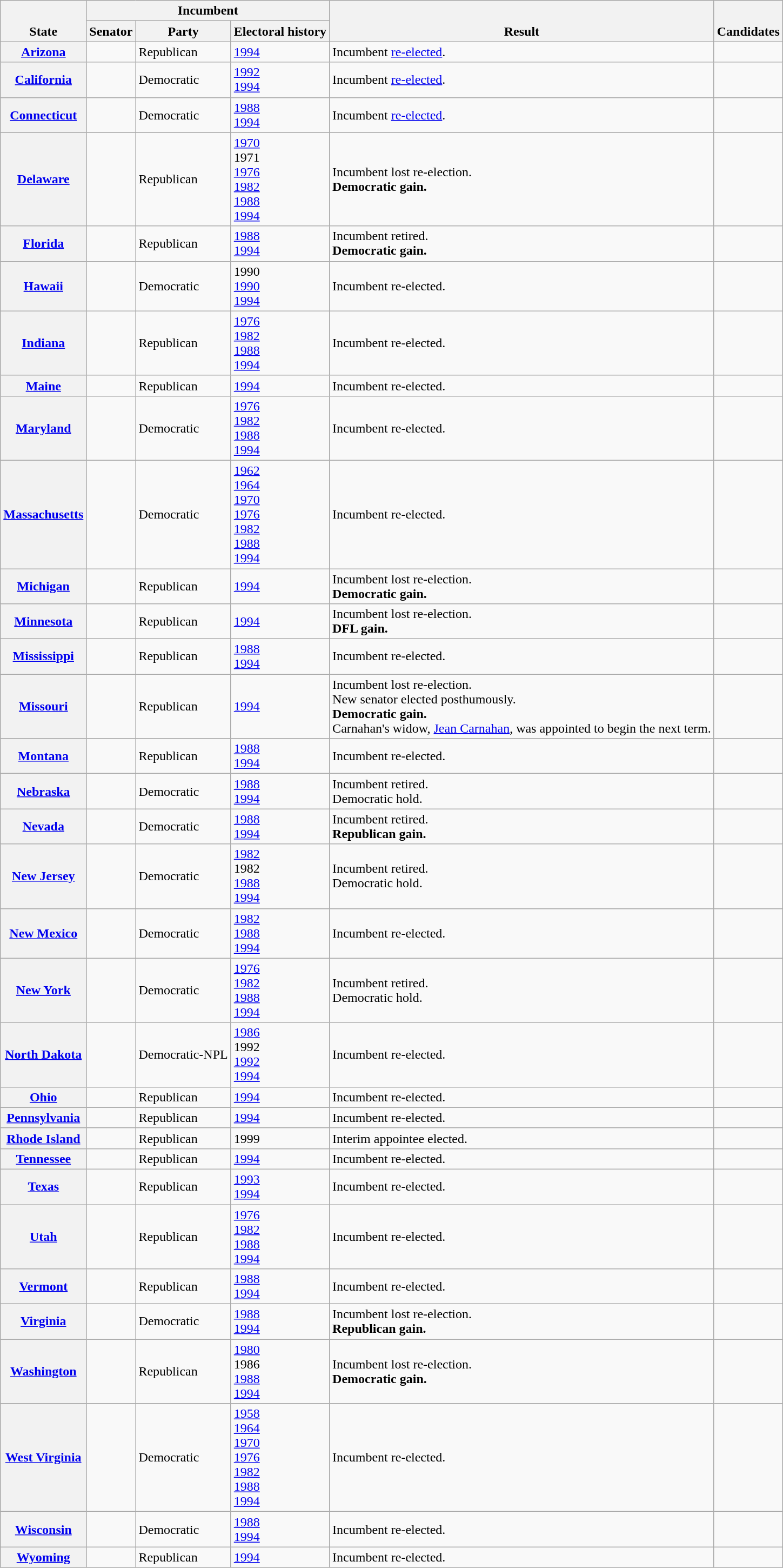<table class="wikitable sortable">
<tr valign=bottom>
<th rowspan=2>State</th>
<th colspan=3>Incumbent</th>
<th rowspan=2>Result</th>
<th rowspan=2 class=unsortable>Candidates</th>
</tr>
<tr>
<th>Senator</th>
<th>Party</th>
<th>Electoral history</th>
</tr>
<tr>
<th><a href='#'>Arizona</a></th>
<td></td>
<td>Republican</td>
<td><a href='#'>1994</a></td>
<td>Incumbent <a href='#'>re-elected</a>.</td>
<td nowrap></td>
</tr>
<tr>
<th><a href='#'>California</a></th>
<td></td>
<td>Democratic</td>
<td><a href='#'>1992 </a><br><a href='#'>1994</a></td>
<td>Incumbent <a href='#'>re-elected</a>.</td>
<td nowrap></td>
</tr>
<tr>
<th><a href='#'>Connecticut</a></th>
<td></td>
<td>Democratic</td>
<td><a href='#'>1988</a><br><a href='#'>1994</a></td>
<td>Incumbent <a href='#'>re-elected</a>.</td>
<td nowrap></td>
</tr>
<tr>
<th><a href='#'>Delaware</a></th>
<td></td>
<td>Republican</td>
<td><a href='#'>1970</a><br>1971 <br><a href='#'>1976</a><br><a href='#'>1982</a><br><a href='#'>1988</a><br><a href='#'>1994</a></td>
<td>Incumbent lost re-election.<br><strong>Democratic gain.</strong></td>
<td nowrap></td>
</tr>
<tr>
<th><a href='#'>Florida</a></th>
<td></td>
<td>Republican</td>
<td><a href='#'>1988</a><br><a href='#'>1994</a></td>
<td>Incumbent retired.<br><strong>Democratic gain.</strong></td>
<td nowrap></td>
</tr>
<tr>
<th><a href='#'>Hawaii</a></th>
<td></td>
<td>Democratic</td>
<td>1990 <br><a href='#'>1990 </a><br><a href='#'>1994</a></td>
<td>Incumbent re-elected.</td>
<td nowrap></td>
</tr>
<tr>
<th><a href='#'>Indiana</a></th>
<td></td>
<td>Republican</td>
<td><a href='#'>1976</a><br><a href='#'>1982</a><br><a href='#'>1988</a><br><a href='#'>1994</a></td>
<td>Incumbent re-elected.</td>
<td nowrap></td>
</tr>
<tr>
<th><a href='#'>Maine</a></th>
<td></td>
<td>Republican</td>
<td><a href='#'>1994</a></td>
<td>Incumbent re-elected.</td>
<td nowrap></td>
</tr>
<tr>
<th><a href='#'>Maryland</a></th>
<td></td>
<td>Democratic</td>
<td><a href='#'>1976</a><br><a href='#'>1982</a><br><a href='#'>1988</a><br><a href='#'>1994</a></td>
<td>Incumbent re-elected.</td>
<td nowrap></td>
</tr>
<tr>
<th><a href='#'>Massachusetts</a></th>
<td></td>
<td>Democratic</td>
<td><a href='#'>1962 </a><br><a href='#'>1964</a><br><a href='#'>1970</a><br><a href='#'>1976</a><br><a href='#'>1982</a><br><a href='#'>1988</a><br><a href='#'>1994</a></td>
<td>Incumbent re-elected.</td>
<td nowrap></td>
</tr>
<tr>
<th><a href='#'>Michigan</a></th>
<td></td>
<td>Republican</td>
<td><a href='#'>1994</a></td>
<td>Incumbent lost re-election.<br><strong>Democratic gain.</strong></td>
<td nowrap></td>
</tr>
<tr>
<th><a href='#'>Minnesota</a></th>
<td></td>
<td>Republican</td>
<td><a href='#'>1994</a></td>
<td>Incumbent lost re-election.<br><strong>DFL gain.</strong></td>
<td nowrap></td>
</tr>
<tr>
<th><a href='#'>Mississippi</a></th>
<td></td>
<td>Republican</td>
<td><a href='#'>1988</a><br><a href='#'>1994</a></td>
<td>Incumbent re-elected.</td>
<td nowrap></td>
</tr>
<tr>
<th><a href='#'>Missouri</a></th>
<td></td>
<td>Republican</td>
<td><a href='#'>1994</a></td>
<td>Incumbent lost re-election.<br>New senator elected posthumously.<br><strong>Democratic gain.</strong><br>Carnahan's widow, <a href='#'>Jean Carnahan</a>, was appointed to begin the next term.</td>
<td nowrap></td>
</tr>
<tr>
<th><a href='#'>Montana</a></th>
<td></td>
<td>Republican</td>
<td><a href='#'>1988</a><br><a href='#'>1994</a></td>
<td>Incumbent re-elected.</td>
<td nowrap></td>
</tr>
<tr>
<th><a href='#'>Nebraska</a></th>
<td></td>
<td>Democratic</td>
<td><a href='#'>1988</a><br><a href='#'>1994</a></td>
<td>Incumbent retired.<br>Democratic hold.</td>
<td nowrap></td>
</tr>
<tr>
<th><a href='#'>Nevada</a></th>
<td></td>
<td>Democratic</td>
<td><a href='#'>1988</a><br><a href='#'>1994</a></td>
<td>Incumbent retired.<br><strong>Republican gain.</strong></td>
<td nowrap></td>
</tr>
<tr>
<th><a href='#'>New Jersey</a></th>
<td></td>
<td>Democratic</td>
<td><a href='#'>1982</a><br>1982 <br><a href='#'>1988</a><br><a href='#'>1994</a></td>
<td>Incumbent retired.<br>Democratic hold.</td>
<td nowrap></td>
</tr>
<tr>
<th><a href='#'>New Mexico</a></th>
<td></td>
<td>Democratic</td>
<td><a href='#'>1982</a><br><a href='#'>1988</a><br><a href='#'>1994</a></td>
<td>Incumbent re-elected.</td>
<td nowrap></td>
</tr>
<tr>
<th><a href='#'>New York</a></th>
<td></td>
<td>Democratic</td>
<td><a href='#'>1976</a><br><a href='#'>1982</a><br><a href='#'>1988</a><br><a href='#'>1994</a></td>
<td>Incumbent retired.<br>Democratic hold.</td>
<td nowrap></td>
</tr>
<tr>
<th><a href='#'>North Dakota</a></th>
<td></td>
<td>Democratic-NPL</td>
<td><a href='#'>1986</a><br>1992 <br><a href='#'>1992 </a><br><a href='#'>1994</a></td>
<td>Incumbent re-elected.</td>
<td nowrap></td>
</tr>
<tr>
<th><a href='#'>Ohio</a></th>
<td></td>
<td>Republican</td>
<td><a href='#'>1994</a></td>
<td>Incumbent re-elected.</td>
<td nowrap></td>
</tr>
<tr>
<th><a href='#'>Pennsylvania</a></th>
<td></td>
<td>Republican</td>
<td><a href='#'>1994</a></td>
<td>Incumbent re-elected.</td>
<td nowrap></td>
</tr>
<tr>
<th><a href='#'>Rhode Island</a></th>
<td></td>
<td>Republican</td>
<td>1999 </td>
<td>Interim appointee elected.</td>
<td nowrap></td>
</tr>
<tr>
<th><a href='#'>Tennessee</a></th>
<td></td>
<td>Republican</td>
<td><a href='#'>1994</a></td>
<td>Incumbent re-elected.</td>
<td nowrap></td>
</tr>
<tr>
<th><a href='#'>Texas</a></th>
<td></td>
<td>Republican</td>
<td><a href='#'>1993 </a><br><a href='#'>1994</a></td>
<td>Incumbent re-elected.</td>
<td nowrap></td>
</tr>
<tr>
<th><a href='#'>Utah</a></th>
<td></td>
<td>Republican</td>
<td><a href='#'>1976</a><br><a href='#'>1982</a><br><a href='#'>1988</a><br><a href='#'>1994</a></td>
<td>Incumbent re-elected.</td>
<td nowrap></td>
</tr>
<tr>
<th><a href='#'>Vermont</a></th>
<td></td>
<td>Republican</td>
<td><a href='#'>1988</a><br><a href='#'>1994</a></td>
<td>Incumbent re-elected.</td>
<td nowrap></td>
</tr>
<tr>
<th><a href='#'>Virginia</a></th>
<td></td>
<td>Democratic</td>
<td><a href='#'>1988</a><br><a href='#'>1994</a></td>
<td>Incumbent lost re-election.<br><strong>Republican gain.</strong></td>
<td nowrap></td>
</tr>
<tr>
<th><a href='#'>Washington</a></th>
<td></td>
<td>Republican</td>
<td><a href='#'>1980</a><br>1986 <br><a href='#'>1988</a><br><a href='#'>1994</a></td>
<td>Incumbent lost re-election.<br><strong>Democratic gain.</strong></td>
<td nowrap></td>
</tr>
<tr>
<th><a href='#'>West Virginia</a></th>
<td></td>
<td>Democratic</td>
<td><a href='#'>1958</a><br><a href='#'>1964</a><br><a href='#'>1970</a><br><a href='#'>1976</a><br><a href='#'>1982</a><br><a href='#'>1988</a><br><a href='#'>1994</a></td>
<td>Incumbent re-elected.</td>
<td nowrap></td>
</tr>
<tr>
<th><a href='#'>Wisconsin</a></th>
<td></td>
<td>Democratic</td>
<td><a href='#'>1988</a><br><a href='#'>1994</a></td>
<td>Incumbent re-elected.</td>
<td nowrap></td>
</tr>
<tr>
<th><a href='#'>Wyoming</a></th>
<td></td>
<td>Republican</td>
<td><a href='#'>1994</a></td>
<td>Incumbent re-elected.</td>
<td nowrap></td>
</tr>
</table>
